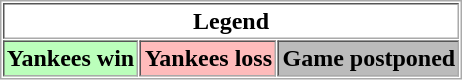<table align="center" border="1" cellpadding="2" cellspacing="1" style="border:1px solid #aaa">
<tr>
<th colspan="3">Legend</th>
</tr>
<tr>
<th bgcolor="bbffbb">Yankees win</th>
<th bgcolor="ffbbbb">Yankees loss</th>
<th bgcolor="bbbbbb">Game postponed</th>
</tr>
</table>
